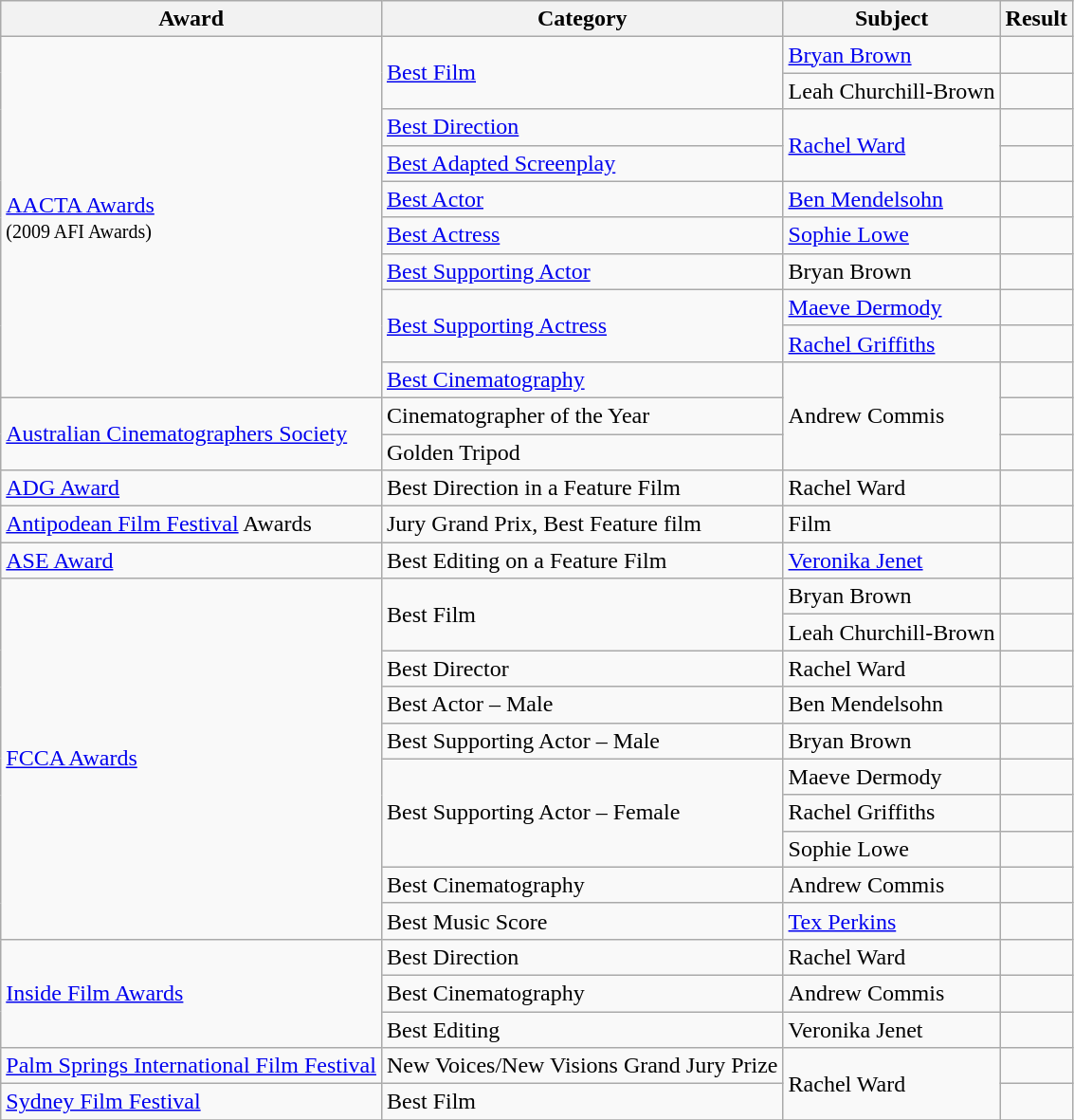<table class="wikitable">
<tr>
<th>Award</th>
<th>Category</th>
<th>Subject</th>
<th>Result</th>
</tr>
<tr>
<td rowspan=10><a href='#'>AACTA Awards</a><br><small>(2009 AFI Awards)</small></td>
<td rowspan=2><a href='#'>Best Film</a></td>
<td><a href='#'>Bryan Brown</a></td>
<td></td>
</tr>
<tr>
<td>Leah Churchill-Brown</td>
<td></td>
</tr>
<tr>
<td><a href='#'>Best Direction</a></td>
<td rowspan=2><a href='#'>Rachel Ward</a></td>
<td></td>
</tr>
<tr>
<td><a href='#'>Best Adapted Screenplay</a></td>
<td></td>
</tr>
<tr>
<td><a href='#'>Best Actor</a></td>
<td><a href='#'>Ben Mendelsohn</a></td>
<td></td>
</tr>
<tr>
<td><a href='#'>Best Actress</a></td>
<td><a href='#'>Sophie Lowe</a></td>
<td></td>
</tr>
<tr>
<td><a href='#'>Best Supporting Actor</a></td>
<td>Bryan Brown</td>
<td></td>
</tr>
<tr>
<td rowspan=2><a href='#'>Best Supporting Actress</a></td>
<td><a href='#'>Maeve Dermody</a></td>
<td></td>
</tr>
<tr>
<td><a href='#'>Rachel Griffiths</a></td>
<td></td>
</tr>
<tr>
<td><a href='#'>Best Cinematography</a></td>
<td rowspan=3>Andrew Commis</td>
<td></td>
</tr>
<tr>
<td rowspan=2><a href='#'>Australian Cinematographers Society</a></td>
<td>Cinematographer of the Year</td>
<td></td>
</tr>
<tr>
<td>Golden Tripod</td>
<td></td>
</tr>
<tr>
<td><a href='#'>ADG Award</a></td>
<td>Best Direction in a Feature Film</td>
<td>Rachel Ward</td>
<td></td>
</tr>
<tr>
<td><a href='#'>Antipodean Film Festival</a> Awards</td>
<td>Jury Grand Prix, Best Feature film</td>
<td>Film</td>
<td></td>
</tr>
<tr>
<td><a href='#'>ASE Award</a></td>
<td>Best Editing on a Feature Film</td>
<td><a href='#'>Veronika Jenet</a></td>
<td></td>
</tr>
<tr>
<td rowspan=10><a href='#'>FCCA Awards</a></td>
<td rowspan=2>Best Film</td>
<td>Bryan Brown</td>
<td></td>
</tr>
<tr>
<td>Leah Churchill-Brown</td>
<td></td>
</tr>
<tr>
<td>Best Director</td>
<td>Rachel Ward</td>
<td></td>
</tr>
<tr>
<td>Best Actor – Male</td>
<td>Ben Mendelsohn</td>
<td></td>
</tr>
<tr>
<td>Best Supporting Actor – Male</td>
<td>Bryan Brown</td>
<td></td>
</tr>
<tr>
<td rowspan=3>Best Supporting Actor – Female</td>
<td>Maeve Dermody</td>
<td></td>
</tr>
<tr>
<td>Rachel Griffiths</td>
<td></td>
</tr>
<tr>
<td>Sophie Lowe</td>
<td></td>
</tr>
<tr>
<td>Best Cinematography</td>
<td>Andrew Commis</td>
<td></td>
</tr>
<tr>
<td>Best Music Score</td>
<td><a href='#'>Tex Perkins</a></td>
<td></td>
</tr>
<tr>
<td rowspan=3><a href='#'>Inside Film Awards</a></td>
<td>Best Direction</td>
<td>Rachel Ward</td>
<td></td>
</tr>
<tr>
<td>Best Cinematography</td>
<td>Andrew Commis</td>
<td></td>
</tr>
<tr>
<td>Best Editing</td>
<td>Veronika Jenet</td>
<td></td>
</tr>
<tr>
<td><a href='#'>Palm Springs International Film Festival</a></td>
<td>New Voices/New Visions Grand Jury Prize</td>
<td rowspan=2>Rachel Ward</td>
<td></td>
</tr>
<tr>
<td><a href='#'>Sydney Film Festival</a></td>
<td>Best Film</td>
<td></td>
</tr>
<tr>
</tr>
</table>
